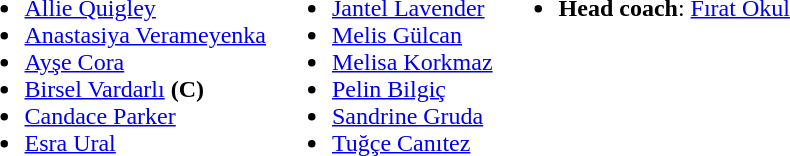<table>
<tr valign="top">
<td><br><ul><li> <a href='#'>Allie Quigley</a></li><li> <a href='#'>Anastasiya Verameyenka</a></li><li> <a href='#'>Ayşe Cora</a></li><li> <a href='#'>Birsel Vardarlı</a> <strong>(C)</strong></li><li> <a href='#'>Candace Parker</a></li><li> <a href='#'>Esra Ural</a></li></ul></td>
<td><br><ul><li> <a href='#'>Jantel Lavender</a></li><li> <a href='#'>Melis Gülcan</a></li><li> <a href='#'>Melisa Korkmaz</a></li><li> <a href='#'>Pelin Bilgiç</a></li><li> <a href='#'>Sandrine Gruda</a></li><li> <a href='#'>Tuğçe Canıtez</a></li></ul></td>
<td><br><ul><li><strong>Head coach</strong>:  <a href='#'>Fırat Okul</a></li></ul></td>
</tr>
</table>
